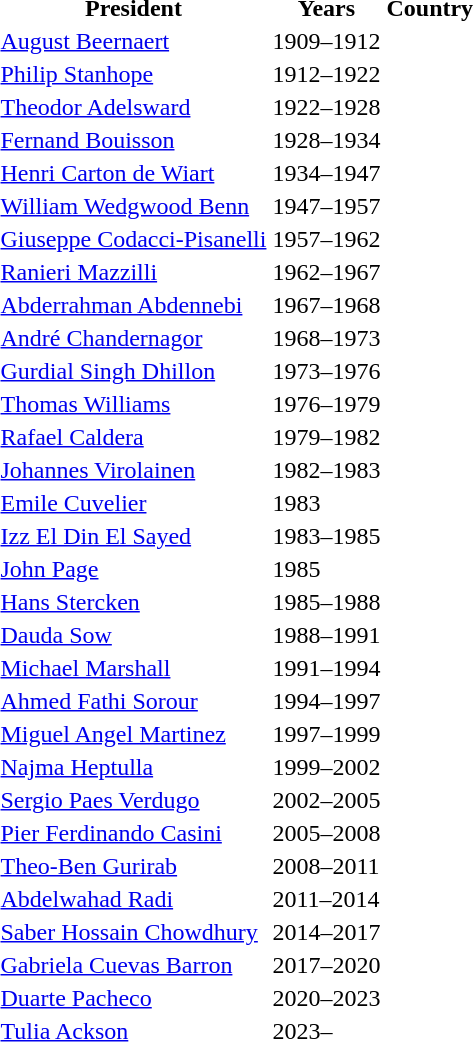<table ">
<tr>
<th>President</th>
<th>Years</th>
<th>Country</th>
</tr>
<tr>
<td><a href='#'>August Beernaert</a></td>
<td>1909–1912</td>
<td></td>
</tr>
<tr>
<td><a href='#'>Philip Stanhope</a></td>
<td>1912–1922</td>
<td></td>
</tr>
<tr>
<td><a href='#'>Theodor Adelsward</a></td>
<td>1922–1928</td>
<td></td>
</tr>
<tr>
<td><a href='#'>Fernand Bouisson</a></td>
<td>1928–1934</td>
<td></td>
</tr>
<tr>
<td><a href='#'>Henri Carton de Wiart</a></td>
<td>1934–1947</td>
<td></td>
</tr>
<tr>
<td><a href='#'>William Wedgwood Benn</a></td>
<td>1947–1957</td>
<td></td>
</tr>
<tr>
<td><a href='#'>Giuseppe Codacci-Pisanelli</a></td>
<td>1957–1962</td>
<td></td>
</tr>
<tr>
<td><a href='#'>Ranieri Mazzilli</a></td>
<td>1962–1967</td>
<td></td>
</tr>
<tr>
<td><a href='#'>Abderrahman Abdennebi</a></td>
<td>1967–1968</td>
<td></td>
</tr>
<tr>
<td><a href='#'>André Chandernagor</a></td>
<td>1968–1973</td>
<td></td>
</tr>
<tr>
<td><a href='#'>Gurdial Singh Dhillon</a></td>
<td>1973–1976</td>
<td></td>
</tr>
<tr>
<td><a href='#'>Thomas Williams</a></td>
<td>1976–1979</td>
<td></td>
</tr>
<tr>
<td><a href='#'>Rafael Caldera</a></td>
<td>1979–1982</td>
<td></td>
</tr>
<tr>
<td><a href='#'>Johannes Virolainen</a></td>
<td>1982–1983</td>
<td></td>
</tr>
<tr>
<td><a href='#'>Emile Cuvelier</a></td>
<td>1983</td>
<td></td>
</tr>
<tr>
<td><a href='#'>Izz El Din El Sayed</a></td>
<td>1983–1985</td>
<td></td>
</tr>
<tr>
<td><a href='#'>John Page</a></td>
<td>1985</td>
<td></td>
</tr>
<tr>
<td><a href='#'>Hans Stercken</a></td>
<td>1985–1988</td>
<td></td>
</tr>
<tr>
<td><a href='#'>Dauda Sow</a></td>
<td>1988–1991</td>
<td></td>
</tr>
<tr>
<td><a href='#'>Michael Marshall</a></td>
<td>1991–1994</td>
<td></td>
</tr>
<tr>
<td><a href='#'>Ahmed Fathi Sorour</a></td>
<td>1994–1997</td>
<td></td>
</tr>
<tr>
<td><a href='#'>Miguel Angel Martinez</a></td>
<td>1997–1999</td>
<td></td>
</tr>
<tr>
<td><a href='#'>Najma Heptulla</a></td>
<td>1999–2002</td>
<td></td>
</tr>
<tr>
<td><a href='#'>Sergio Paes Verdugo</a></td>
<td>2002–2005</td>
<td></td>
</tr>
<tr>
<td><a href='#'>Pier Ferdinando Casini</a></td>
<td>2005–2008</td>
<td></td>
</tr>
<tr>
<td><a href='#'>Theo-Ben Gurirab</a></td>
<td>2008–2011</td>
<td></td>
</tr>
<tr>
<td><a href='#'>Abdelwahad Radi</a></td>
<td>2011–2014</td>
<td></td>
</tr>
<tr>
<td><a href='#'>Saber Hossain Chowdhury</a></td>
<td>2014–2017</td>
<td></td>
</tr>
<tr>
<td><a href='#'>Gabriela Cuevas Barron</a></td>
<td>2017–2020</td>
<td></td>
</tr>
<tr>
<td><a href='#'>Duarte Pacheco</a></td>
<td>2020–2023</td>
<td></td>
</tr>
<tr>
<td><a href='#'>Tulia Ackson</a></td>
<td>2023–</td>
<td></td>
</tr>
</table>
